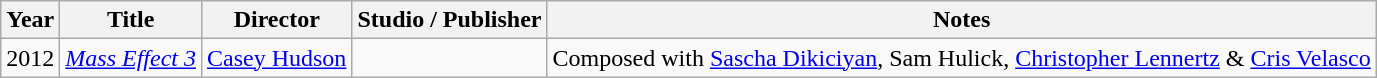<table class="wikitable sortable">
<tr>
<th>Year</th>
<th>Title</th>
<th>Director</th>
<th>Studio / Publisher</th>
<th>Notes</th>
</tr>
<tr>
<td>2012</td>
<td><em><a href='#'>Mass Effect 3</a></em></td>
<td><a href='#'>Casey Hudson</a></td>
<td></td>
<td>Composed with <a href='#'>Sascha Dikiciyan</a>, Sam Hulick, <a href='#'>Christopher Lennertz</a> & <a href='#'>Cris Velasco</a></td>
</tr>
</table>
